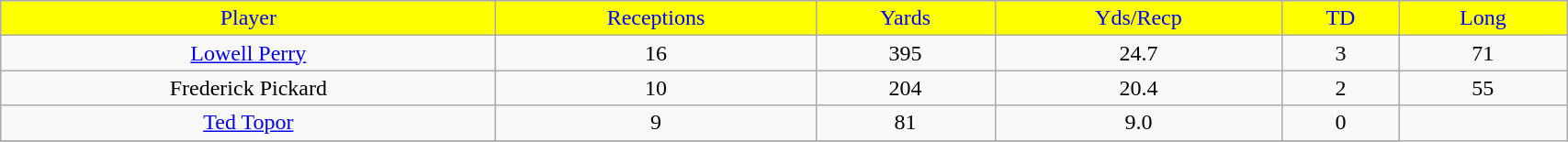<table class="wikitable" width="90%">
<tr align="center" style="background:yellow;color:blue;">
<td>Player</td>
<td>Receptions</td>
<td>Yards</td>
<td>Yds/Recp</td>
<td>TD</td>
<td>Long</td>
</tr>
<tr align="center" bgcolor="">
<td><a href='#'>Lowell Perry</a></td>
<td>16</td>
<td>395</td>
<td>24.7</td>
<td>3</td>
<td>71</td>
</tr>
<tr align="center" bgcolor="">
<td>Frederick Pickard</td>
<td>10</td>
<td>204</td>
<td>20.4</td>
<td>2</td>
<td>55</td>
</tr>
<tr align="center" bgcolor="">
<td><a href='#'>Ted Topor</a></td>
<td>9</td>
<td>81</td>
<td>9.0</td>
<td>0</td>
</tr>
<tr>
</tr>
</table>
